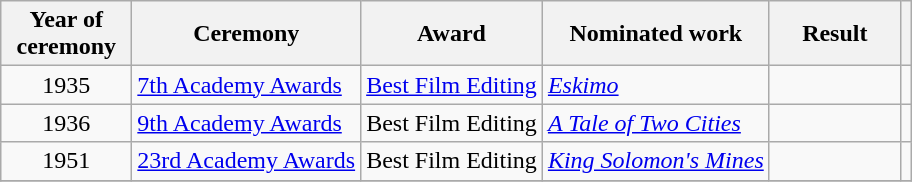<table class="wikitable">
<tr>
<th scope="col" style="width:5em;">Year of ceremony</th>
<th scope="col">Ceremony</th>
<th scope="col">Award</th>
<th scope="col">Nominated work</th>
<th scope="col" style="width:5em;">Result</th>
<th scope="col" class="unsortable"></th>
</tr>
<tr>
<td align=center>1935</td>
<td><a href='#'>7th Academy Awards</a></td>
<td><a href='#'>Best Film Editing</a></td>
<td><em><a href='#'>Eskimo</a></em></td>
<td></td>
<td align=center></td>
</tr>
<tr>
<td align=center>1936</td>
<td><a href='#'>9th Academy Awards</a></td>
<td>Best Film Editing</td>
<td><em><a href='#'>A Tale of Two Cities</a></em></td>
<td></td>
<td align=center></td>
</tr>
<tr>
<td align=center>1951</td>
<td><a href='#'>23rd Academy Awards</a></td>
<td>Best Film Editing</td>
<td><em><a href='#'> King Solomon's Mines</a></em></td>
<td></td>
<td align=center></td>
</tr>
<tr>
</tr>
</table>
